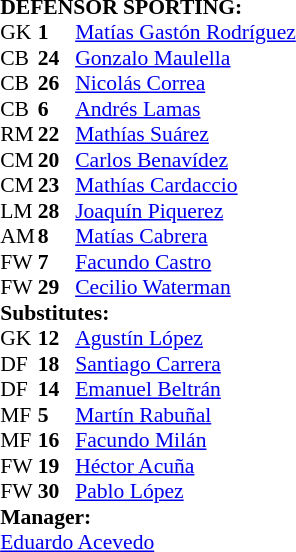<table style="font-size: 90%" cellspacing="0" cellpadding="0" align=center>
<tr>
<td colspan="4"><strong>DEFENSOR SPORTING:</strong></td>
</tr>
<tr>
<th width=25></th>
<th width=25></th>
</tr>
<tr>
<td>GK</td>
<td><strong>1</strong></td>
<td> <a href='#'>Matías Gastón Rodríguez</a></td>
</tr>
<tr>
<td>CB</td>
<td><strong>24</strong></td>
<td> <a href='#'>Gonzalo Maulella</a></td>
</tr>
<tr>
<td>CB</td>
<td><strong>26</strong></td>
<td> <a href='#'>Nicolás Correa</a></td>
</tr>
<tr>
<td>CB</td>
<td><strong>6</strong></td>
<td> <a href='#'>Andrés Lamas</a></td>
</tr>
<tr>
<td>RM</td>
<td><strong>22</strong></td>
<td> <a href='#'>Mathías Suárez</a></td>
</tr>
<tr>
<td>CM</td>
<td><strong>20</strong></td>
<td> <a href='#'>Carlos Benavídez</a></td>
<td></td>
</tr>
<tr>
<td>CM</td>
<td><strong>23</strong></td>
<td> <a href='#'>Mathías Cardaccio</a></td>
<td></td>
</tr>
<tr>
<td>LM</td>
<td><strong>28</strong></td>
<td> <a href='#'>Joaquín Piquerez</a></td>
</tr>
<tr>
<td>AM</td>
<td><strong>8</strong></td>
<td> <a href='#'>Matías Cabrera</a></td>
<td></td>
</tr>
<tr>
<td>FW</td>
<td><strong>7</strong></td>
<td> <a href='#'>Facundo Castro</a></td>
<td></td>
</tr>
<tr>
<td>FW</td>
<td><strong>29</strong></td>
<td> <a href='#'>Cecilio Waterman</a></td>
<td></td>
<td></td>
</tr>
<tr>
<td colspan=3><strong>Substitutes:</strong></td>
</tr>
<tr>
<td>GK</td>
<td><strong>12</strong></td>
<td> <a href='#'>Agustín López</a></td>
</tr>
<tr>
<td>DF</td>
<td><strong>18</strong></td>
<td> <a href='#'>Santiago Carrera</a></td>
</tr>
<tr>
<td>DF</td>
<td><strong>14</strong></td>
<td> <a href='#'>Emanuel Beltrán</a></td>
</tr>
<tr>
<td>MF</td>
<td><strong>5</strong></td>
<td> <a href='#'>Martín Rabuñal</a></td>
<td></td>
<td></td>
</tr>
<tr>
<td>MF</td>
<td><strong>16</strong></td>
<td> <a href='#'>Facundo Milán</a></td>
</tr>
<tr>
<td>FW</td>
<td><strong>19</strong></td>
<td> <a href='#'>Héctor Acuña</a></td>
<td></td>
</tr>
<tr>
<td>FW</td>
<td><strong>30</strong></td>
<td> <a href='#'>Pablo López</a></td>
<td></td>
</tr>
<tr>
<td colspan=3><strong>Manager:</strong></td>
</tr>
<tr>
<td colspan=4> <a href='#'>Eduardo Acevedo</a></td>
</tr>
</table>
